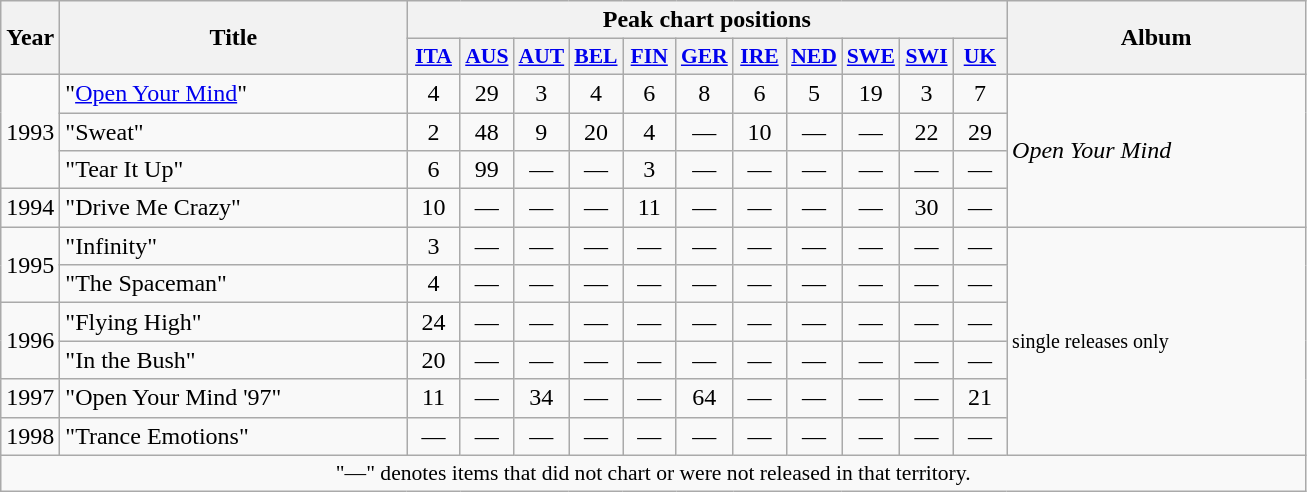<table class="wikitable">
<tr>
<th rowspan="2" style="width:2em;">Year</th>
<th rowspan="2" style="width:14em;">Title</th>
<th colspan="11">Peak chart positions</th>
<th rowspan="2" style="width:12em;">Album</th>
</tr>
<tr>
<th style="width:2em;font-size:90%;"><a href='#'>ITA</a><br></th>
<th style="width:2em;font-size:90%;"><a href='#'>AUS</a><br></th>
<th style="width:2em;font-size:90%;"><a href='#'>AUT</a><br></th>
<th style="width:2em;font-size:90%;"><a href='#'>BEL</a><br></th>
<th style="width:2em;font-size:90%;"><a href='#'>FIN</a><br></th>
<th style="width:2em;font-size:90%;"><a href='#'>GER</a><br></th>
<th style="width:2em;font-size:90%;"><a href='#'>IRE</a><br></th>
<th style="width:2em;font-size:90%;"><a href='#'>NED</a><br></th>
<th style="width:2em;font-size:90%;"><a href='#'>SWE</a><br></th>
<th style="width:2em;font-size:90%;"><a href='#'>SWI</a><br></th>
<th style="width:2em;font-size:90%;"><a href='#'>UK</a><br></th>
</tr>
<tr>
<td rowspan="3">1993</td>
<td>"<a href='#'>Open Your Mind</a>"</td>
<td align="center">4</td>
<td align="center">29</td>
<td align="center">3</td>
<td align="center">4</td>
<td align="center">6</td>
<td align="center">8</td>
<td align="center">6</td>
<td align="center">5</td>
<td align="center">19</td>
<td align="center">3</td>
<td align="center">7</td>
<td align="left" rowspan="4"><em>Open Your Mind</em></td>
</tr>
<tr>
<td>"Sweat"</td>
<td align="center">2</td>
<td align="center">48</td>
<td align="center">9</td>
<td align="center">20</td>
<td align="center">4</td>
<td align="center">—</td>
<td align="center">10</td>
<td align="center">—</td>
<td align="center">—</td>
<td align="center">22</td>
<td align="center">29</td>
</tr>
<tr>
<td>"Tear It Up"</td>
<td align="center">6</td>
<td align="center">99</td>
<td align="center">—</td>
<td align="center">—</td>
<td align="center">3</td>
<td align="center">—</td>
<td align="center">—</td>
<td align="center">—</td>
<td align="center">—</td>
<td align="center">—</td>
<td align="center">—</td>
</tr>
<tr>
<td>1994</td>
<td>"Drive Me Crazy"</td>
<td align="center">10</td>
<td align="center">—</td>
<td align="center">—</td>
<td align="center">—</td>
<td align="center">11</td>
<td align="center">—</td>
<td align="center">—</td>
<td align="center">—</td>
<td align="center">—</td>
<td align="center">30</td>
<td align="center">—</td>
</tr>
<tr>
<td rowspan="2">1995</td>
<td>"Infinity"</td>
<td align="center">3</td>
<td align="center">—</td>
<td align="center">—</td>
<td align="center">—</td>
<td align="center">—</td>
<td align="center">—</td>
<td align="center">—</td>
<td align="center">—</td>
<td align="center">—</td>
<td align="center">—</td>
<td align="center">—</td>
<td align="left" rowspan="6"><small>single releases only</small></td>
</tr>
<tr>
<td>"The Spaceman"</td>
<td align="center">4</td>
<td align="center">—</td>
<td align="center">—</td>
<td align="center">—</td>
<td align="center">—</td>
<td align="center">—</td>
<td align="center">—</td>
<td align="center">—</td>
<td align="center">—</td>
<td align="center">—</td>
<td align="center">—</td>
</tr>
<tr>
<td rowspan="2">1996</td>
<td>"Flying High"</td>
<td align="center">24</td>
<td align="center">—</td>
<td align="center">—</td>
<td align="center">—</td>
<td align="center">—</td>
<td align="center">—</td>
<td align="center">—</td>
<td align="center">—</td>
<td align="center">—</td>
<td align="center">—</td>
<td align="center">—</td>
</tr>
<tr>
<td>"In the Bush"</td>
<td align="center">20</td>
<td align="center">—</td>
<td align="center">—</td>
<td align="center">—</td>
<td align="center">—</td>
<td align="center">—</td>
<td align="center">—</td>
<td align="center">—</td>
<td align="center">—</td>
<td align="center">—</td>
<td align="center">—</td>
</tr>
<tr>
<td>1997</td>
<td>"Open Your Mind '97"</td>
<td align="center">11</td>
<td align="center">—</td>
<td align="center">34</td>
<td align="center">—</td>
<td align="center">—</td>
<td align="center">64</td>
<td align="center">—</td>
<td align="center">—</td>
<td align="center">—</td>
<td align="center">—</td>
<td align="center">21</td>
</tr>
<tr>
<td>1998</td>
<td>"Trance Emotions"</td>
<td align="center">—</td>
<td align="center">—</td>
<td align="center">—</td>
<td align="center">—</td>
<td align="center">—</td>
<td align="center">—</td>
<td align="center">—</td>
<td align="center">—</td>
<td align="center">—</td>
<td align="center">—</td>
<td align="center">—</td>
</tr>
<tr>
<td align="center" colspan="15" style="font-size:90%">"—" denotes items that did not chart or were not released in that territory.</td>
</tr>
</table>
